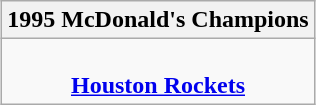<table class=wikitable style="text-align:center; margin:auto">
<tr>
<th>1995 McDonald's Champions</th>
</tr>
<tr>
<td><br><strong><a href='#'>Houston Rockets</a></strong></td>
</tr>
</table>
